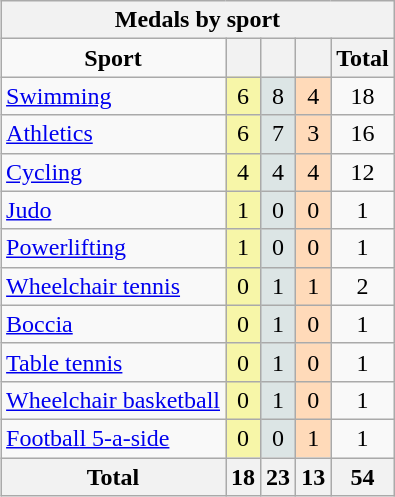<table class="wikitable" border="1"  style="float:right">
<tr>
<th colspan=5><strong>Medals by sport</strong></th>
</tr>
<tr align=center>
<td><strong>Sport</strong></td>
<th bgcolor=#f7f6a8></th>
<th bgcolor=#dce5e5></th>
<th bgcolor=#ffdab9></th>
<th><strong>Total</strong></th>
</tr>
<tr align=center>
<td align=left><a href='#'>Swimming</a></td>
<td bgcolor=#f7f6a8>6</td>
<td bgcolor=#dce5e5>8</td>
<td bgcolor=#ffdab9>4</td>
<td>18</td>
</tr>
<tr align=center>
<td align=left><a href='#'>Athletics</a></td>
<td bgcolor=#f7f6a8>6</td>
<td bgcolor=#dce5e5>7</td>
<td bgcolor=#ffdab9>3</td>
<td>16</td>
</tr>
<tr align=center>
<td align=left><a href='#'>Cycling</a></td>
<td bgcolor=#f7f6a8>4</td>
<td bgcolor=#dce5e5>4</td>
<td bgcolor=#ffdab9>4</td>
<td>12</td>
</tr>
<tr align=center>
<td align=left><a href='#'>Judo</a></td>
<td bgcolor=#f7f6a8>1</td>
<td bgcolor=#dce5e5>0</td>
<td bgcolor=#ffdab9>0</td>
<td>1</td>
</tr>
<tr align=center>
<td align=left><a href='#'>Powerlifting</a></td>
<td bgcolor=#f7f6a8>1</td>
<td bgcolor=#dce5e5>0</td>
<td bgcolor=#ffdab9>0</td>
<td>1</td>
</tr>
<tr align=center>
<td align=left><a href='#'>Wheelchair tennis</a></td>
<td bgcolor=#f7f6a8>0</td>
<td bgcolor=#dce5e5>1</td>
<td bgcolor=#ffdab9>1</td>
<td>2</td>
</tr>
<tr align=center>
<td align=left><a href='#'>Boccia</a></td>
<td bgcolor=#f7f6a8>0</td>
<td bgcolor=#dce5e5>1</td>
<td bgcolor=#ffdab9>0</td>
<td>1</td>
</tr>
<tr align=center>
<td align=left><a href='#'>Table tennis</a></td>
<td bgcolor=#f7f6a8>0</td>
<td bgcolor=#dce5e5>1</td>
<td bgcolor=#ffdab9>0</td>
<td>1</td>
</tr>
<tr align=center>
<td align=left><a href='#'>Wheelchair basketball</a></td>
<td bgcolor=#f7f6a8>0</td>
<td bgcolor=#dce5e5>1</td>
<td bgcolor=#ffdab9>0</td>
<td>1</td>
</tr>
<tr align=center>
<td align=left><a href='#'>Football 5-a-side</a></td>
<td bgcolor=#f7f6a8>0</td>
<td bgcolor=#dce5e5>0</td>
<td bgcolor=#ffdab9>1</td>
<td>1</td>
</tr>
<tr align=center>
<th bgcolor=#efefef><strong>Total</strong></th>
<th bgcolor=#f7f6a8>18</th>
<th bgcolor=#dce5e5>23</th>
<th bgcolor=#ffdab9>13</th>
<th>54</th>
</tr>
</table>
